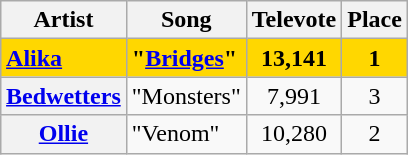<table class="sortable wikitable plainrowheaders" style="margin: 1em auto 1em auto; text-align:center;">
<tr>
<th scope="col">Artist</th>
<th scope="col">Song</th>
<th scope="col">Televote</th>
<th scope="col">Place</th>
</tr>
<tr style="font-weight:bold; background:gold;">
<td align="left" scope="row" !><a href='#'>Alika</a></td>
<td align="left">"<a href='#'>Bridges</a>"</td>
<td>13,141</td>
<td>1</td>
</tr>
<tr>
<th scope="row" style="text-align:left;"><a href='#'>Bedwetters</a></th>
<td align="left">"Monsters"</td>
<td>7,991</td>
<td>3</td>
</tr>
<tr>
<th scope="row" align="left"><a href='#'>Ollie</a></th>
<td align="left">"Venom"</td>
<td>10,280</td>
<td>2</td>
</tr>
</table>
